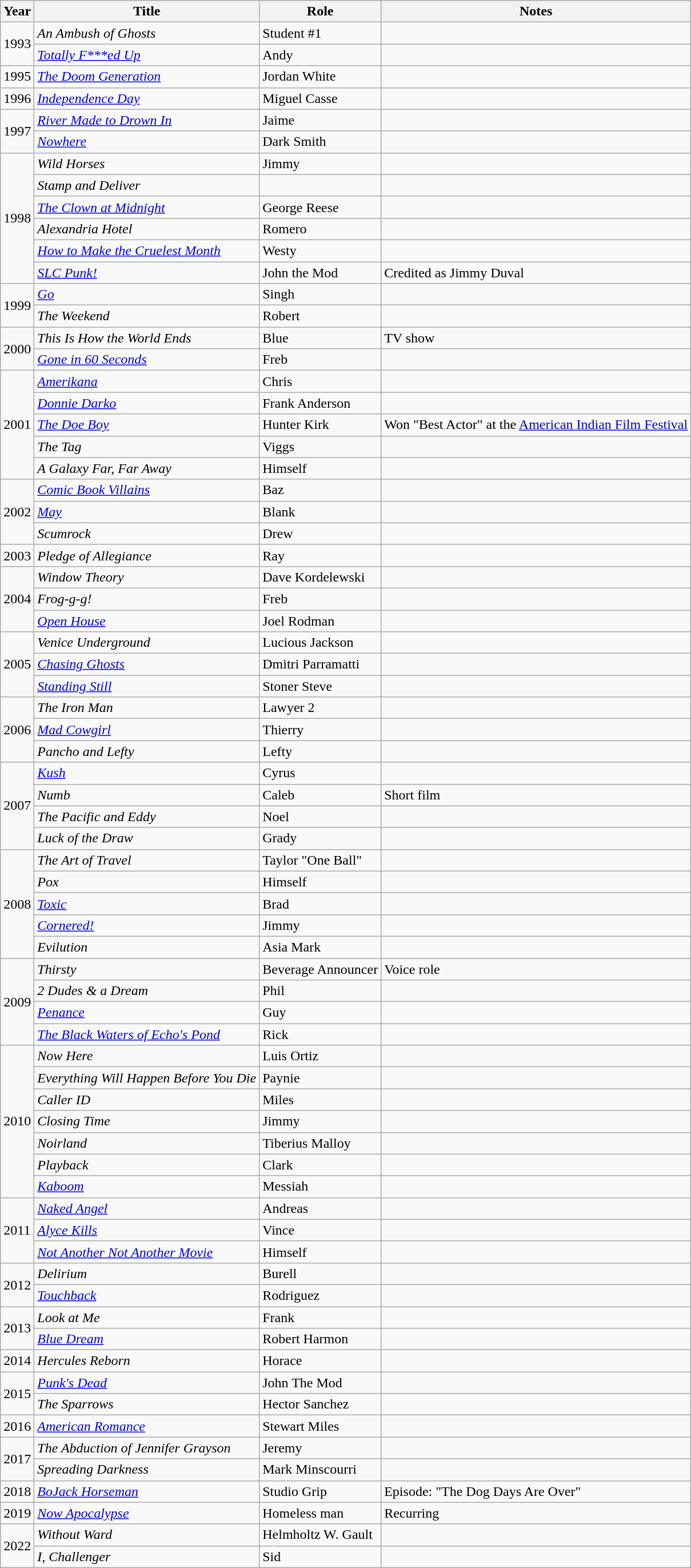<table class="wikitable sortable">
<tr>
<th>Year</th>
<th>Title</th>
<th>Role</th>
<th class="unsortable">Notes</th>
</tr>
<tr>
<td rowspan=2>1993</td>
<td><em>An Ambush of Ghosts</em></td>
<td>Student #1</td>
<td></td>
</tr>
<tr>
<td><em><a href='#'>Totally F***ed Up</a></em></td>
<td>Andy</td>
<td></td>
</tr>
<tr>
<td>1995</td>
<td><em><a href='#'>The Doom Generation</a></em></td>
<td>Jordan White</td>
<td></td>
</tr>
<tr>
<td>1996</td>
<td><em><a href='#'>Independence Day</a></em></td>
<td>Miguel Casse</td>
<td></td>
</tr>
<tr>
<td rowspan=2>1997</td>
<td><em><a href='#'>River Made to Drown In</a></em></td>
<td>Jaime</td>
<td></td>
</tr>
<tr>
<td><em><a href='#'>Nowhere</a></em></td>
<td>Dark Smith</td>
<td></td>
</tr>
<tr>
<td rowspan=6>1998</td>
<td><em>Wild Horses</em></td>
<td>Jimmy</td>
<td></td>
</tr>
<tr>
<td><em>Stamp and Deliver</em></td>
<td></td>
<td></td>
</tr>
<tr>
<td><em><a href='#'>The Clown at Midnight</a></em></td>
<td>George Reese</td>
<td></td>
</tr>
<tr>
<td><em>Alexandria Hotel</em></td>
<td>Romero</td>
<td></td>
</tr>
<tr>
<td><em><a href='#'>How to Make the Cruelest Month</a></em></td>
<td>Westy</td>
<td></td>
</tr>
<tr>
<td><em><a href='#'>SLC Punk!</a></em></td>
<td>John the Mod</td>
<td>Credited as Jimmy Duval</td>
</tr>
<tr>
<td rowspan=2>1999</td>
<td><em><a href='#'>Go</a></em></td>
<td>Singh</td>
<td></td>
</tr>
<tr>
<td><em>The Weekend</em></td>
<td>Robert</td>
<td></td>
</tr>
<tr>
<td rowspan=2>2000</td>
<td><em>This Is How the World Ends</em></td>
<td>Blue</td>
<td>TV show</td>
</tr>
<tr>
<td><em><a href='#'>Gone in 60 Seconds</a></em></td>
<td>Freb</td>
<td></td>
</tr>
<tr>
<td rowspan=5>2001</td>
<td><em><a href='#'>Amerikana</a></em></td>
<td>Chris</td>
<td></td>
</tr>
<tr>
<td><em><a href='#'>Donnie Darko</a></em></td>
<td>Frank Anderson</td>
<td></td>
</tr>
<tr>
<td><em><a href='#'>The Doe Boy</a></em></td>
<td>Hunter Kirk</td>
<td>Won "Best Actor" at the <a href='#'>American Indian Film Festival</a></td>
</tr>
<tr>
<td><em>The Tag</em></td>
<td>Viggs</td>
<td></td>
</tr>
<tr>
<td><em>A Galaxy Far, Far Away</em></td>
<td>Himself</td>
<td></td>
</tr>
<tr>
<td rowspan=3>2002</td>
<td><em><a href='#'>Comic Book Villains</a></em></td>
<td>Baz</td>
<td></td>
</tr>
<tr>
<td><em><a href='#'>May</a></em></td>
<td>Blank</td>
<td></td>
</tr>
<tr>
<td><em>Scumrock</em></td>
<td>Drew</td>
<td></td>
</tr>
<tr>
<td>2003</td>
<td><em>Pledge of Allegiance</em></td>
<td>Ray</td>
<td></td>
</tr>
<tr>
<td rowspan=3>2004</td>
<td><em>Window Theory</em></td>
<td>Dave Kordelewski</td>
<td></td>
</tr>
<tr>
<td><em>Frog-g-g!</em></td>
<td>Freb</td>
<td></td>
</tr>
<tr>
<td><em><a href='#'>Open House</a></em></td>
<td>Joel Rodman</td>
<td></td>
</tr>
<tr>
<td rowspan=3>2005</td>
<td><em>Venice Underground</em></td>
<td>Lucious Jackson</td>
<td></td>
</tr>
<tr>
<td><em><a href='#'>Chasing Ghosts</a></em></td>
<td>Dmitri Parramatti</td>
<td></td>
</tr>
<tr>
<td><em><a href='#'>Standing Still</a></em></td>
<td>Stoner Steve</td>
<td></td>
</tr>
<tr>
<td rowspan=3>2006</td>
<td><em>The Iron Man</em></td>
<td>Lawyer 2</td>
<td></td>
</tr>
<tr>
<td><em><a href='#'>Mad Cowgirl</a></em></td>
<td>Thierry</td>
<td></td>
</tr>
<tr>
<td><em>Pancho and Lefty</em></td>
<td>Lefty</td>
<td></td>
</tr>
<tr>
<td rowspan=4>2007</td>
<td><em><a href='#'>Kush</a></em></td>
<td>Cyrus</td>
<td></td>
</tr>
<tr>
<td><em>Numb</em></td>
<td>Caleb</td>
<td>Short film</td>
</tr>
<tr>
<td><em>The Pacific and Eddy</em></td>
<td>Noel</td>
<td></td>
</tr>
<tr>
<td><em>Luck of the Draw</em></td>
<td>Grady</td>
<td></td>
</tr>
<tr>
<td rowspan=5>2008</td>
<td><em>The Art of Travel</em></td>
<td>Taylor "One Ball"</td>
<td></td>
</tr>
<tr>
<td><em>Pox</em></td>
<td>Himself</td>
<td></td>
</tr>
<tr>
<td><em><a href='#'>Toxic</a></em></td>
<td>Brad</td>
<td></td>
</tr>
<tr>
<td><em><a href='#'>Cornered!</a></em></td>
<td>Jimmy</td>
<td></td>
</tr>
<tr>
<td><em>Evilution</em></td>
<td>Asia Mark</td>
<td></td>
</tr>
<tr>
<td rowspan=4>2009</td>
<td><em>Thirsty</em></td>
<td>Beverage Announcer</td>
<td>Voice role</td>
</tr>
<tr>
<td><em>2 Dudes & a Dream</em></td>
<td>Phil</td>
<td></td>
</tr>
<tr>
<td><em><a href='#'>Penance</a></em></td>
<td>Guy</td>
<td></td>
</tr>
<tr>
<td><em><a href='#'>The Black Waters of Echo's Pond</a></em></td>
<td>Rick</td>
<td></td>
</tr>
<tr>
<td rowspan=7>2010</td>
<td><em>Now Here</em></td>
<td>Luis Ortiz</td>
<td></td>
</tr>
<tr>
<td><em>Everything Will Happen Before You Die</em></td>
<td>Paynie</td>
<td></td>
</tr>
<tr>
<td><em>Caller ID</em></td>
<td>Miles</td>
<td></td>
</tr>
<tr>
<td><em>Closing Time</em></td>
<td>Jimmy</td>
<td></td>
</tr>
<tr>
<td><em>Noirland</em></td>
<td>Tiberius Malloy</td>
<td></td>
</tr>
<tr>
<td><em>Playback</em></td>
<td>Clark</td>
<td></td>
</tr>
<tr>
<td><em><a href='#'>Kaboom</a></em></td>
<td>Messiah</td>
<td></td>
</tr>
<tr>
<td rowspan=3>2011</td>
<td><em><a href='#'>Naked Angel</a></em></td>
<td>Andreas</td>
<td></td>
</tr>
<tr>
<td><em><a href='#'>Alyce Kills</a></em></td>
<td>Vince</td>
<td></td>
</tr>
<tr>
<td><em><a href='#'>Not Another Not Another Movie</a></em></td>
<td>Himself</td>
<td></td>
</tr>
<tr>
<td rowspan=2>2012</td>
<td><em>Delirium</em></td>
<td>Burell</td>
<td></td>
</tr>
<tr>
<td><em><a href='#'>Touchback</a></em></td>
<td>Rodriguez</td>
<td></td>
</tr>
<tr>
<td rowspan=2>2013</td>
<td><em>Look at Me</em></td>
<td>Frank</td>
<td></td>
</tr>
<tr>
<td><em><a href='#'>Blue Dream</a></em></td>
<td>Robert Harmon</td>
<td></td>
</tr>
<tr>
<td>2014</td>
<td><em>Hercules Reborn</em></td>
<td>Horace</td>
<td></td>
</tr>
<tr>
<td rowspan=2>2015</td>
<td><em><a href='#'>Punk's Dead</a></em></td>
<td>John The Mod</td>
<td></td>
</tr>
<tr>
<td><em>The Sparrows</em></td>
<td>Hector Sanchez</td>
<td></td>
</tr>
<tr>
<td>2016</td>
<td><em><a href='#'>American Romance</a></em></td>
<td>Stewart Miles</td>
<td></td>
</tr>
<tr>
<td rowspan=2>2017</td>
<td><em>The Abduction of Jennifer Grayson</em></td>
<td>Jeremy</td>
<td></td>
</tr>
<tr>
<td><em>Spreading Darkness</em></td>
<td>Mark Minscourri</td>
<td></td>
</tr>
<tr>
<td>2018</td>
<td><em><a href='#'>BoJack Horseman</a></em></td>
<td>Studio Grip</td>
<td>Episode: "The Dog Days Are Over"</td>
</tr>
<tr>
<td>2019</td>
<td><em><a href='#'>Now Apocalypse</a></em></td>
<td>Homeless man</td>
<td>Recurring</td>
</tr>
<tr>
<td rowspan=2>2022</td>
<td><em>Without Ward</em></td>
<td>Helmholtz W. Gault</td>
<td></td>
</tr>
<tr>
<td><em>I, Challenger</em></td>
<td>Sid</td>
<td></td>
</tr>
</table>
